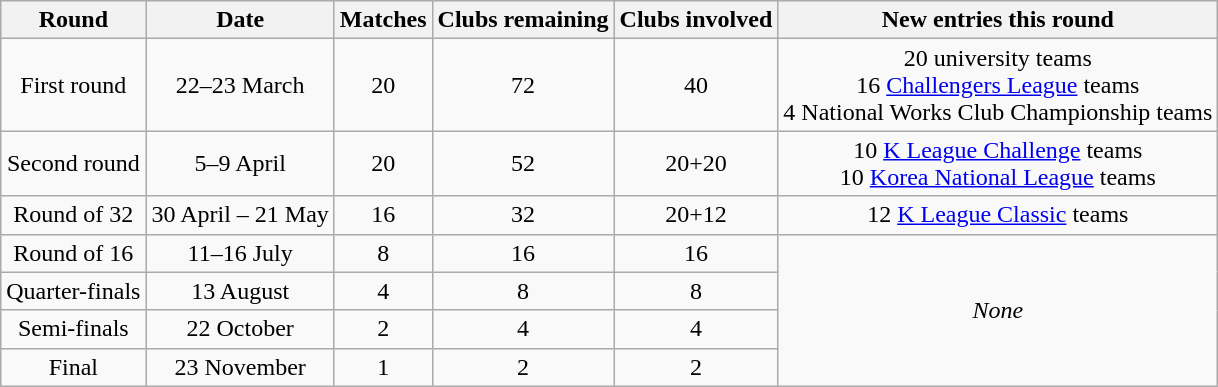<table class="wikitable">
<tr>
<th>Round</th>
<th>Date</th>
<th>Matches</th>
<th>Clubs remaining</th>
<th>Clubs involved</th>
<th>New entries this round</th>
</tr>
<tr align=center>
<td>First round</td>
<td>22–23 March</td>
<td>20</td>
<td>72</td>
<td>40</td>
<td>20 university teams <br> 16 <a href='#'>Challengers League</a> teams <br> 4 National Works Club Championship teams</td>
</tr>
<tr align=center>
<td>Second round</td>
<td>5–9 April</td>
<td>20</td>
<td>52</td>
<td>20+20</td>
<td>10 <a href='#'>K League Challenge</a> teams <br> 10 <a href='#'>Korea National League</a> teams</td>
</tr>
<tr align=center>
<td>Round of 32</td>
<td>30 April – 21 May</td>
<td>16</td>
<td>32</td>
<td>20+12</td>
<td>12 <a href='#'>K League Classic</a> teams</td>
</tr>
<tr align=center>
<td>Round of 16</td>
<td>11–16 July</td>
<td>8</td>
<td>16</td>
<td>16</td>
<td rowspan="4"><em>None</em></td>
</tr>
<tr align=center>
<td>Quarter-finals</td>
<td>13 August</td>
<td>4</td>
<td>8</td>
<td>8</td>
</tr>
<tr align=center>
<td>Semi-finals</td>
<td>22 October</td>
<td>2</td>
<td>4</td>
<td>4</td>
</tr>
<tr align=center>
<td>Final</td>
<td>23 November</td>
<td>1</td>
<td>2</td>
<td>2</td>
</tr>
</table>
